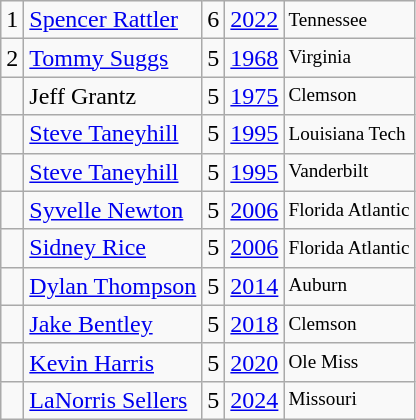<table class="wikitable">
<tr>
<td>1</td>
<td><a href='#'>Spencer Rattler</a></td>
<td><abbr>6</abbr></td>
<td><a href='#'>2022</a></td>
<td style="font-size:80%;">Tennessee</td>
</tr>
<tr>
<td>2</td>
<td><a href='#'>Tommy Suggs</a></td>
<td><abbr>5</abbr></td>
<td><a href='#'>1968</a></td>
<td style="font-size:80%;">Virginia</td>
</tr>
<tr>
<td></td>
<td>Jeff Grantz</td>
<td><abbr>5</abbr></td>
<td><a href='#'>1975</a></td>
<td style="font-size:80%;">Clemson</td>
</tr>
<tr>
<td></td>
<td><a href='#'>Steve Taneyhill</a></td>
<td><abbr>5</abbr></td>
<td><a href='#'>1995</a></td>
<td style="font-size:80%;">Louisiana Tech</td>
</tr>
<tr>
<td></td>
<td><a href='#'>Steve Taneyhill</a></td>
<td><abbr>5</abbr></td>
<td><a href='#'>1995</a></td>
<td style="font-size:80%;">Vanderbilt</td>
</tr>
<tr>
<td></td>
<td><a href='#'>Syvelle Newton</a></td>
<td><abbr>5</abbr></td>
<td><a href='#'>2006</a></td>
<td style="font-size:80%;">Florida Atlantic</td>
</tr>
<tr>
<td></td>
<td><a href='#'>Sidney Rice</a></td>
<td><abbr>5</abbr></td>
<td><a href='#'>2006</a></td>
<td style="font-size:80%;">Florida Atlantic</td>
</tr>
<tr>
<td></td>
<td><a href='#'>Dylan Thompson</a></td>
<td><abbr>5</abbr></td>
<td><a href='#'>2014</a></td>
<td style="font-size:80%;">Auburn</td>
</tr>
<tr>
<td></td>
<td><a href='#'>Jake Bentley</a></td>
<td><abbr>5</abbr></td>
<td><a href='#'>2018</a></td>
<td style="font-size:80%;">Clemson</td>
</tr>
<tr>
<td></td>
<td><a href='#'>Kevin Harris</a></td>
<td><abbr>5</abbr></td>
<td><a href='#'>2020</a></td>
<td style="font-size:80%;">Ole Miss</td>
</tr>
<tr>
<td></td>
<td><a href='#'>LaNorris Sellers</a></td>
<td><abbr>5</abbr></td>
<td><a href='#'>2024</a></td>
<td style="font-size:80%;">Missouri</td>
</tr>
</table>
